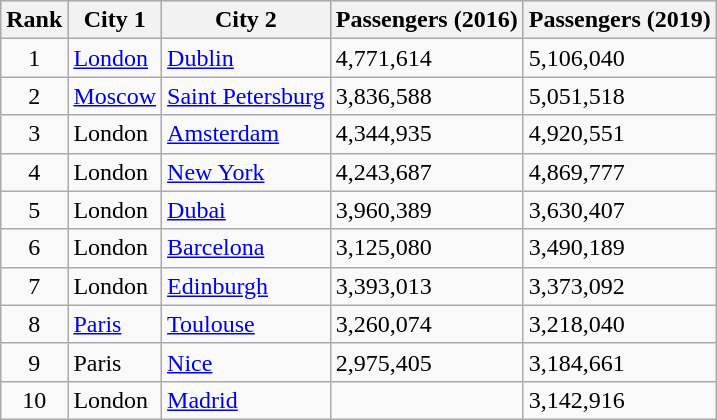<table class="wikitable sortable"   align=>
<tr style="background:lightgrey;">
<th>Rank</th>
<th>City 1</th>
<th>City 2</th>
<th>Passengers (2016)</th>
<th>Passengers (2019)</th>
</tr>
<tr>
<td align=center>1</td>
<td> <a href='#'>London</a></td>
<td> <a href='#'>Dublin</a></td>
<td>4,771,614</td>
<td>5,106,040</td>
</tr>
<tr>
<td align=center>2</td>
<td> <a href='#'>Moscow</a></td>
<td> <a href='#'>Saint Petersburg</a></td>
<td>3,836,588</td>
<td>5,051,518</td>
</tr>
<tr>
<td align=center>3</td>
<td> London</td>
<td> <a href='#'>Amsterdam</a></td>
<td>4,344,935</td>
<td>4,920,551</td>
</tr>
<tr>
<td align=center>4</td>
<td> London</td>
<td> <a href='#'>New York</a></td>
<td>4,243,687</td>
<td>4,869,777</td>
</tr>
<tr>
<td align=center>5</td>
<td> London</td>
<td> <a href='#'>Dubai</a></td>
<td>3,960,389</td>
<td>3,630,407</td>
</tr>
<tr>
<td align=center>6</td>
<td> London</td>
<td> <a href='#'>Barcelona</a></td>
<td>3,125,080</td>
<td>3,490,189</td>
</tr>
<tr>
<td align=center>7</td>
<td> London</td>
<td> <a href='#'>Edinburgh</a></td>
<td>3,393,013</td>
<td>3,373,092</td>
</tr>
<tr>
<td align=center>8</td>
<td> <a href='#'>Paris</a></td>
<td> <a href='#'>Toulouse</a></td>
<td>3,260,074</td>
<td>3,218,040</td>
</tr>
<tr>
<td align=center>9</td>
<td> Paris</td>
<td> <a href='#'>Nice</a></td>
<td>2,975,405</td>
<td>3,184,661</td>
</tr>
<tr>
<td align=center>10</td>
<td> London</td>
<td> <a href='#'>Madrid</a></td>
<td></td>
<td>3,142,916</td>
</tr>
</table>
